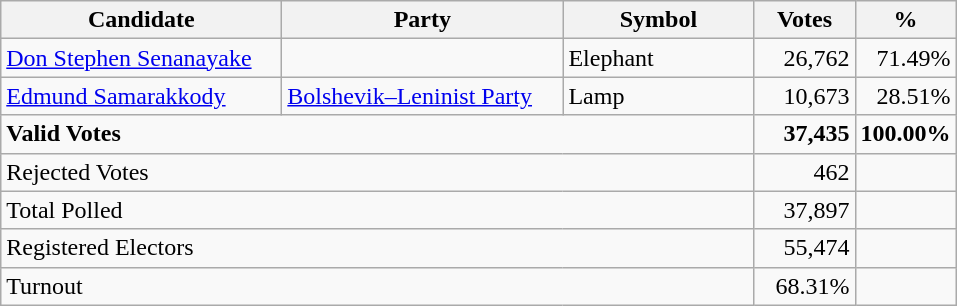<table class="wikitable" border="1" style="text-align:right;">
<tr>
<th align=left width="180">Candidate</th>
<th align=left width="180">Party</th>
<th align=left width="120">Symbol</th>
<th align=left width="60">Votes</th>
<th align=left width="60">%</th>
</tr>
<tr>
<td align=left><a href='#'>Don Stephen Senanayake</a></td>
<td></td>
<td align=left>Elephant</td>
<td>26,762</td>
<td>71.49%</td>
</tr>
<tr>
<td align=left><a href='#'>Edmund Samarakkody</a></td>
<td align=left><a href='#'>Bolshevik–Leninist Party</a></td>
<td align=left>Lamp</td>
<td>10,673</td>
<td>28.51%</td>
</tr>
<tr>
<td align=left colspan=3><strong>Valid Votes</strong></td>
<td><strong>37,435</strong></td>
<td><strong>100.00%</strong></td>
</tr>
<tr>
<td align=left colspan=3>Rejected Votes</td>
<td>462</td>
<td></td>
</tr>
<tr>
<td align=left colspan=3>Total Polled</td>
<td>37,897</td>
<td></td>
</tr>
<tr>
<td align=left colspan=3>Registered Electors</td>
<td>55,474</td>
<td></td>
</tr>
<tr>
<td align=left colspan=3>Turnout</td>
<td>68.31%</td>
</tr>
</table>
